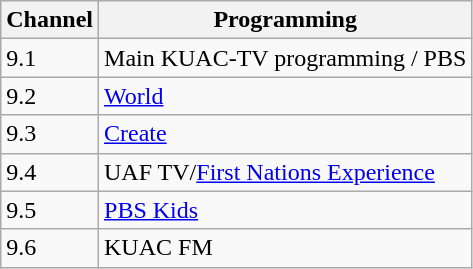<table class="wikitable">
<tr>
<th>Channel</th>
<th>Programming</th>
</tr>
<tr>
<td>9.1</td>
<td>Main KUAC-TV programming / PBS</td>
</tr>
<tr>
<td>9.2</td>
<td><a href='#'>World</a></td>
</tr>
<tr>
<td>9.3</td>
<td><a href='#'>Create</a></td>
</tr>
<tr>
<td>9.4</td>
<td>UAF TV/<a href='#'>First Nations Experience</a></td>
</tr>
<tr>
<td>9.5</td>
<td><a href='#'>PBS Kids</a></td>
</tr>
<tr>
<td>9.6</td>
<td>KUAC FM</td>
</tr>
</table>
